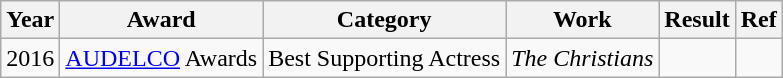<table class="wikitable">
<tr>
<th>Year</th>
<th>Award</th>
<th>Category</th>
<th>Work</th>
<th>Result</th>
<th>Ref</th>
</tr>
<tr>
<td>2016</td>
<td><a href='#'>AUDELCO</a> Awards</td>
<td>Best Supporting Actress</td>
<td><em>The Christians</em></td>
<td></td>
<td></td>
</tr>
</table>
